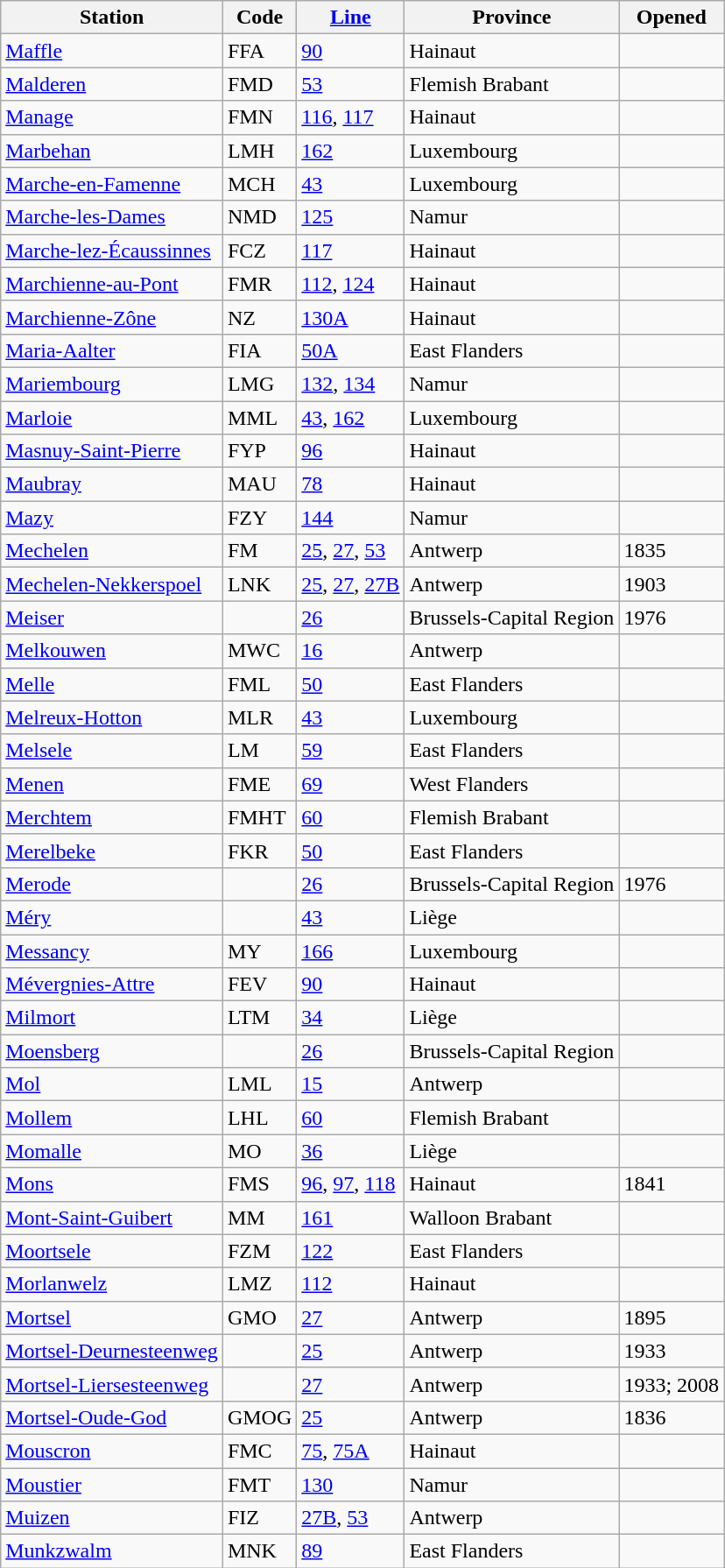<table class="wikitable sortable">
<tr>
<th>Station</th>
<th>Code</th>
<th><a href='#'>Line</a></th>
<th>Province</th>
<th>Opened</th>
</tr>
<tr>
<td><a href='#'>Maffle</a></td>
<td>FFA</td>
<td><a href='#'>90</a></td>
<td>Hainaut</td>
<td></td>
</tr>
<tr>
<td><a href='#'>Malderen</a></td>
<td>FMD</td>
<td><a href='#'>53</a></td>
<td>Flemish Brabant</td>
<td></td>
</tr>
<tr>
<td><a href='#'>Manage</a></td>
<td>FMN</td>
<td><a href='#'>116</a>, <a href='#'>117</a></td>
<td>Hainaut</td>
<td></td>
</tr>
<tr>
<td><a href='#'>Marbehan</a></td>
<td>LMH</td>
<td><a href='#'>162</a></td>
<td>Luxembourg</td>
<td></td>
</tr>
<tr>
<td><a href='#'>Marche-en-Famenne</a></td>
<td>MCH</td>
<td><a href='#'>43</a></td>
<td>Luxembourg</td>
<td></td>
</tr>
<tr>
<td><a href='#'>Marche-les-Dames</a></td>
<td>NMD</td>
<td><a href='#'>125</a></td>
<td>Namur</td>
<td></td>
</tr>
<tr>
<td><a href='#'>Marche-lez-Écaussinnes</a></td>
<td>FCZ</td>
<td><a href='#'>117</a></td>
<td>Hainaut</td>
<td></td>
</tr>
<tr>
<td><a href='#'>Marchienne-au-Pont</a></td>
<td>FMR</td>
<td><a href='#'>112</a>, <a href='#'>124</a></td>
<td>Hainaut</td>
<td></td>
</tr>
<tr>
<td><a href='#'>Marchienne-Zône</a></td>
<td>NZ</td>
<td><a href='#'>130A</a></td>
<td>Hainaut</td>
<td></td>
</tr>
<tr>
<td><a href='#'>Maria-Aalter</a></td>
<td>FIA</td>
<td><a href='#'>50A</a></td>
<td>East Flanders</td>
<td></td>
</tr>
<tr>
<td><a href='#'>Mariembourg</a></td>
<td>LMG</td>
<td><a href='#'>132</a>, <a href='#'>134</a></td>
<td>Namur</td>
<td></td>
</tr>
<tr>
<td><a href='#'>Marloie</a></td>
<td>MML</td>
<td><a href='#'>43</a>, <a href='#'>162</a></td>
<td>Luxembourg</td>
<td></td>
</tr>
<tr>
<td><a href='#'>Masnuy-Saint-Pierre</a></td>
<td>FYP</td>
<td><a href='#'>96</a></td>
<td>Hainaut</td>
<td></td>
</tr>
<tr>
<td><a href='#'>Maubray</a></td>
<td>MAU</td>
<td><a href='#'>78</a></td>
<td>Hainaut</td>
<td></td>
</tr>
<tr>
<td><a href='#'>Mazy</a></td>
<td>FZY</td>
<td><a href='#'>144</a></td>
<td>Namur</td>
<td></td>
</tr>
<tr>
<td><a href='#'>Mechelen</a></td>
<td>FM</td>
<td><a href='#'>25</a>, <a href='#'>27</a>, <a href='#'>53</a></td>
<td>Antwerp</td>
<td>1835</td>
</tr>
<tr>
<td><a href='#'>Mechelen-Nekkerspoel</a></td>
<td>LNK</td>
<td><a href='#'>25</a>, <a href='#'>27</a>, <a href='#'>27B</a></td>
<td>Antwerp</td>
<td>1903</td>
</tr>
<tr>
<td><a href='#'>Meiser</a></td>
<td></td>
<td><a href='#'>26</a></td>
<td>Brussels-Capital Region</td>
<td>1976</td>
</tr>
<tr>
<td><a href='#'>Melkouwen</a></td>
<td>MWC</td>
<td><a href='#'>16</a></td>
<td>Antwerp</td>
<td></td>
</tr>
<tr>
<td><a href='#'>Melle</a></td>
<td>FML</td>
<td><a href='#'>50</a></td>
<td>East Flanders</td>
<td></td>
</tr>
<tr>
<td><a href='#'>Melreux-Hotton</a></td>
<td>MLR</td>
<td><a href='#'>43</a></td>
<td>Luxembourg</td>
<td></td>
</tr>
<tr>
<td><a href='#'>Melsele</a></td>
<td>LM</td>
<td><a href='#'>59</a></td>
<td>East Flanders</td>
<td></td>
</tr>
<tr>
<td><a href='#'>Menen</a></td>
<td>FME</td>
<td><a href='#'>69</a></td>
<td>West Flanders</td>
<td></td>
</tr>
<tr>
<td><a href='#'>Merchtem</a></td>
<td>FMHT</td>
<td><a href='#'>60</a></td>
<td>Flemish Brabant</td>
<td></td>
</tr>
<tr>
<td><a href='#'>Merelbeke</a></td>
<td>FKR</td>
<td><a href='#'>50</a></td>
<td>East Flanders</td>
<td></td>
</tr>
<tr>
<td><a href='#'>Merode</a></td>
<td></td>
<td><a href='#'>26</a></td>
<td>Brussels-Capital Region</td>
<td>1976</td>
</tr>
<tr>
<td><a href='#'>Méry</a></td>
<td></td>
<td><a href='#'>43</a></td>
<td>Liège</td>
<td></td>
</tr>
<tr>
<td><a href='#'>Messancy</a></td>
<td>MY</td>
<td><a href='#'>166</a></td>
<td>Luxembourg</td>
<td></td>
</tr>
<tr>
<td><a href='#'>Mévergnies-Attre</a></td>
<td>FEV</td>
<td><a href='#'>90</a></td>
<td>Hainaut</td>
<td></td>
</tr>
<tr>
<td><a href='#'>Milmort</a></td>
<td>LTM</td>
<td><a href='#'>34</a></td>
<td>Liège</td>
<td></td>
</tr>
<tr>
<td><a href='#'>Moensberg</a></td>
<td></td>
<td><a href='#'>26</a></td>
<td>Brussels-Capital Region</td>
<td></td>
</tr>
<tr>
<td><a href='#'>Mol</a></td>
<td>LML</td>
<td><a href='#'>15</a></td>
<td>Antwerp</td>
<td></td>
</tr>
<tr>
<td><a href='#'>Mollem</a></td>
<td>LHL</td>
<td><a href='#'>60</a></td>
<td>Flemish Brabant</td>
<td></td>
</tr>
<tr>
<td><a href='#'>Momalle</a></td>
<td>MO</td>
<td><a href='#'>36</a></td>
<td>Liège</td>
<td></td>
</tr>
<tr>
<td><a href='#'>Mons</a></td>
<td>FMS</td>
<td><a href='#'>96</a>, <a href='#'>97</a>, <a href='#'>118</a></td>
<td>Hainaut</td>
<td>1841</td>
</tr>
<tr>
<td><a href='#'>Mont-Saint-Guibert</a></td>
<td>MM</td>
<td><a href='#'>161</a></td>
<td>Walloon Brabant</td>
<td></td>
</tr>
<tr>
<td><a href='#'>Moortsele</a></td>
<td>FZM</td>
<td><a href='#'>122</a></td>
<td>East Flanders</td>
<td></td>
</tr>
<tr>
<td><a href='#'>Morlanwelz</a></td>
<td>LMZ</td>
<td><a href='#'>112</a></td>
<td>Hainaut</td>
<td></td>
</tr>
<tr>
<td><a href='#'>Mortsel</a></td>
<td>GMO</td>
<td><a href='#'>27</a></td>
<td>Antwerp</td>
<td>1895</td>
</tr>
<tr>
<td><a href='#'>Mortsel-Deurnesteenweg</a></td>
<td></td>
<td><a href='#'>25</a></td>
<td>Antwerp</td>
<td>1933</td>
</tr>
<tr>
<td><a href='#'>Mortsel-Liersesteenweg</a></td>
<td></td>
<td><a href='#'>27</a></td>
<td>Antwerp</td>
<td>1933; 2008</td>
</tr>
<tr>
<td><a href='#'>Mortsel-Oude-God</a></td>
<td>GMOG</td>
<td><a href='#'>25</a></td>
<td>Antwerp</td>
<td>1836</td>
</tr>
<tr>
<td><a href='#'>Mouscron</a></td>
<td>FMC</td>
<td><a href='#'>75</a>, <a href='#'>75A</a></td>
<td>Hainaut</td>
<td></td>
</tr>
<tr>
<td><a href='#'>Moustier</a></td>
<td>FMT</td>
<td><a href='#'>130</a></td>
<td>Namur</td>
<td></td>
</tr>
<tr>
<td><a href='#'>Muizen</a></td>
<td>FIZ</td>
<td><a href='#'>27B</a>, <a href='#'>53</a></td>
<td>Antwerp</td>
<td></td>
</tr>
<tr>
<td><a href='#'>Munkzwalm</a></td>
<td>MNK</td>
<td><a href='#'>89</a></td>
<td>East Flanders</td>
<td></td>
</tr>
</table>
